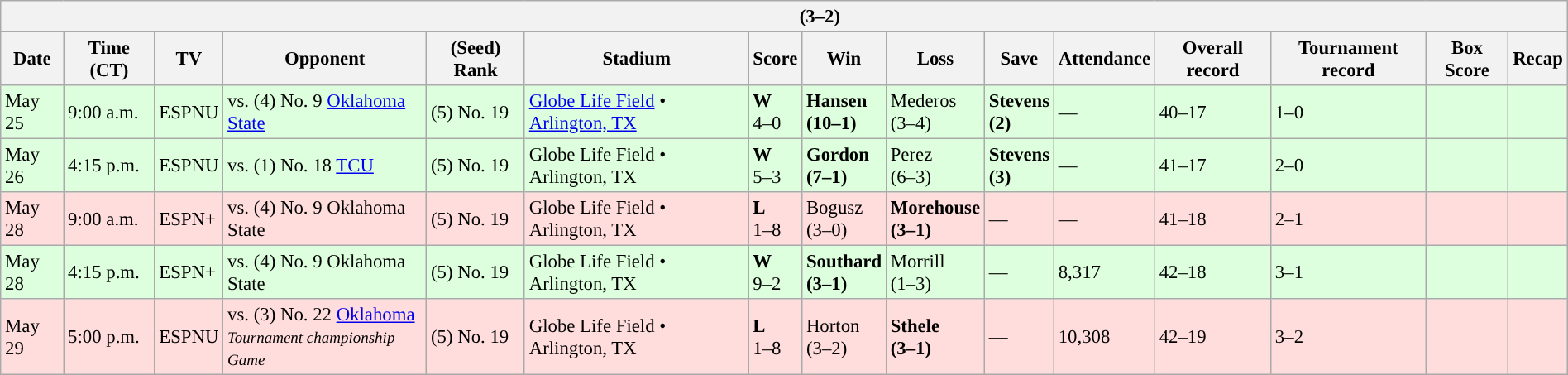<table class="wikitable collapsible collapsed" style="margin:auto; font-size:95%; width:100%">
<tr>
<th colspan=15 style="padding-left:4em;"> (3–2)</th>
</tr>
<tr>
<th>Date</th>
<th>Time (CT)</th>
<th>TV</th>
<th>Opponent</th>
<th>(Seed) Rank</th>
<th>Stadium</th>
<th>Score</th>
<th>Win</th>
<th>Loss</th>
<th>Save</th>
<th>Attendance</th>
<th>Overall record</th>
<th>Tournament record</th>
<th>Box Score</th>
<th>Recap</th>
</tr>
<tr bgcolor=#ddffdd>
<td>May 25</td>
<td>9:00 a.m.</td>
<td>ESPNU</td>
<td>vs. (4) No. 9 <a href='#'>Oklahoma State</a></td>
<td>(5) No. 19</td>
<td><a href='#'>Globe Life Field</a> • <a href='#'>Arlington, TX</a></td>
<td><strong>W</strong><br>4–0</td>
<td><strong>Hansen<br>(10–1)</strong></td>
<td>Mederos<br>(3–4)</td>
<td><strong>Stevens<br>(2)</strong></td>
<td>—</td>
<td>40–17</td>
<td>1–0</td>
<td></td>
<td><br></td>
</tr>
<tr bgcolor=#ddffdd>
<td>May 26</td>
<td>4:15 p.m.</td>
<td>ESPNU</td>
<td>vs. (1) No. 18 <a href='#'>TCU</a></td>
<td>(5) No. 19</td>
<td>Globe Life Field • Arlington, TX</td>
<td><strong>W</strong><br>5–3</td>
<td><strong>Gordon<br>(7–1)</strong></td>
<td>Perez<br>(6–3)</td>
<td><strong>Stevens<br>(3)</strong></td>
<td>—</td>
<td>41–17</td>
<td>2–0</td>
<td></td>
<td><br></td>
</tr>
<tr bgcolor=#ffdddd>
<td>May 28</td>
<td>9:00 a.m.</td>
<td>ESPN+</td>
<td>vs. (4) No. 9 Oklahoma State</td>
<td>(5) No. 19</td>
<td>Globe Life Field • Arlington, TX</td>
<td><strong>L</strong><br>1–8</td>
<td>Bogusz<br>(3–0)</td>
<td><strong>Morehouse<br>(3–1)</strong></td>
<td>—</td>
<td>—</td>
<td>41–18</td>
<td>2–1</td>
<td></td>
<td></td>
</tr>
<tr bgcolor=#ddffdd>
<td>May 28</td>
<td>4:15 p.m.</td>
<td>ESPN+</td>
<td>vs. (4) No. 9 Oklahoma State</td>
<td>(5) No. 19</td>
<td>Globe Life Field • Arlington, TX</td>
<td><strong>W</strong><br>9–2</td>
<td><strong>Southard<br>(3–1)</strong></td>
<td>Morrill<br>(1–3)</td>
<td>—</td>
<td>8,317</td>
<td>42–18</td>
<td>3–1</td>
<td></td>
<td><br></td>
</tr>
<tr bgcolor=#ffdddd>
<td>May 29</td>
<td>5:00 p.m.</td>
<td>ESPNU</td>
<td>vs. (3) No. 22 <a href='#'>Oklahoma</a><br><em><small>Tournament championship Game</small></em></td>
<td>(5) No. 19</td>
<td>Globe Life Field • Arlington, TX</td>
<td><strong>L</strong><br>1–8</td>
<td>Horton<br>(3–2)</td>
<td><strong>Sthele<br>(3–1)</strong></td>
<td>—</td>
<td>10,308</td>
<td>42–19</td>
<td>3–2</td>
<td></td>
<td></td>
</tr>
</table>
